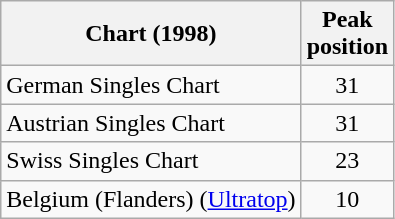<table class="wikitable sortable">
<tr>
<th style="text-align:center;">Chart (1998)</th>
<th style="text-align:center;">Peak<br>position</th>
</tr>
<tr>
<td align="left">German Singles Chart</td>
<td style="text-align:center;">31</td>
</tr>
<tr>
<td align="left">Austrian Singles Chart</td>
<td style="text-align:center;">31</td>
</tr>
<tr>
<td align="left">Swiss Singles Chart</td>
<td style="text-align:center;">23</td>
</tr>
<tr>
<td align="left">Belgium (Flanders) (<a href='#'>Ultratop</a>)</td>
<td style="text-align:center;">10</td>
</tr>
</table>
